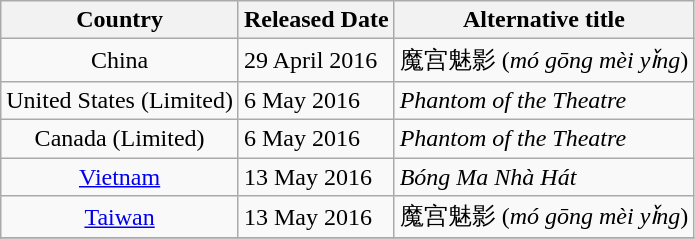<table class="wikitable">
<tr>
<th>Country</th>
<th>Released Date</th>
<th>Alternative title</th>
</tr>
<tr>
<td align=center>China</td>
<td>29 April 2016</td>
<td>魔宫魅影 (<em>mó gōng mèi yǐng</em>)</td>
</tr>
<tr>
<td align=center>United States (Limited)</td>
<td>6 May 2016</td>
<td><em>Phantom of the Theatre</em></td>
</tr>
<tr>
<td align=center>Canada (Limited)</td>
<td>6 May 2016</td>
<td><em>Phantom of the Theatre</em></td>
</tr>
<tr>
<td align=center><a href='#'>Vietnam</a></td>
<td>13 May 2016</td>
<td><em>Bóng Ma Nhà Hát</em></td>
</tr>
<tr>
<td align=center><a href='#'>Taiwan</a></td>
<td>13 May 2016</td>
<td>魔宫魅影 (<em>mó gōng mèi yǐng</em>)</td>
</tr>
<tr>
</tr>
</table>
